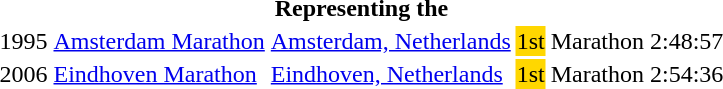<table>
<tr>
<th colspan="6">Representing the </th>
</tr>
<tr>
<td>1995</td>
<td><a href='#'>Amsterdam Marathon</a></td>
<td><a href='#'>Amsterdam, Netherlands</a></td>
<td bgcolor="gold">1st</td>
<td>Marathon</td>
<td>2:48:57</td>
</tr>
<tr>
<td>2006</td>
<td><a href='#'>Eindhoven Marathon</a></td>
<td><a href='#'>Eindhoven, Netherlands</a></td>
<td bgcolor="gold">1st</td>
<td>Marathon</td>
<td>2:54:36</td>
</tr>
</table>
